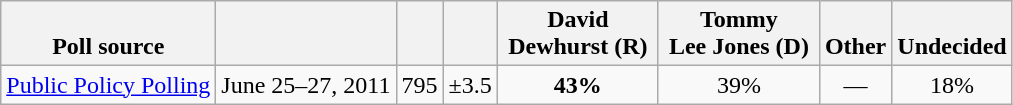<table class="wikitable" style="text-align:center">
<tr valign=bottom>
<th>Poll source</th>
<th></th>
<th></th>
<th></th>
<th style="width:100px;">David<br>Dewhurst (R)</th>
<th style="width:100px;">Tommy<br>Lee Jones (D)</th>
<th>Other</th>
<th>Undecided</th>
</tr>
<tr>
<td align=left><a href='#'>Public Policy Polling</a></td>
<td>June 25–27, 2011</td>
<td>795</td>
<td>±3.5</td>
<td><strong>43%</strong></td>
<td>39%</td>
<td>—</td>
<td>18%</td>
</tr>
</table>
